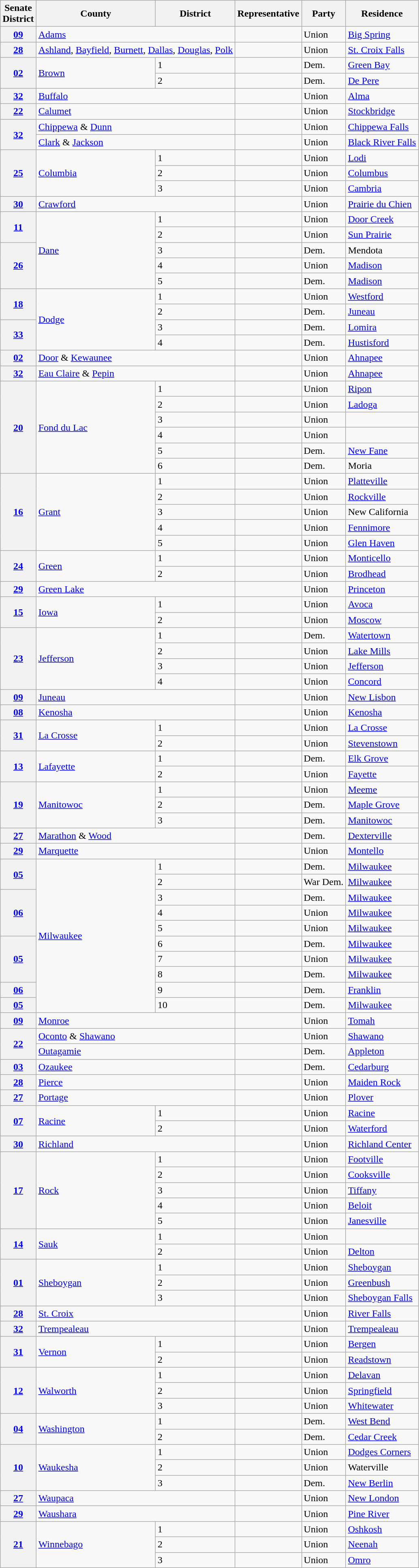<table class="wikitable sortable">
<tr>
<th>Senate<br>District</th>
<th>County</th>
<th>District</th>
<th>Representative</th>
<th>Party</th>
<th>Residence</th>
</tr>
<tr>
<th><a href='#'>09</a></th>
<td text-align="left" colspan="2"><a href='#'>Adams</a></td>
<td></td>
<td>Union</td>
<td><a href='#'>Big Spring</a></td>
</tr>
<tr>
<th><a href='#'>28</a></th>
<td text-align="left" colspan="2"><a href='#'>Ashland</a>, <a href='#'>Bayfield</a>, <a href='#'>Burnett</a>, <a href='#'>Dallas</a>, <a href='#'>Douglas</a>, <a href='#'>Polk</a></td>
<td></td>
<td>Union</td>
<td><a href='#'>St. Croix Falls</a></td>
</tr>
<tr>
<th rowspan="2"><a href='#'>02</a></th>
<td text-align="left" rowspan="2"><a href='#'>Brown</a></td>
<td>1</td>
<td></td>
<td>Dem.</td>
<td><a href='#'>Green Bay</a></td>
</tr>
<tr>
<td>2</td>
<td></td>
<td>Dem.</td>
<td><a href='#'>De Pere</a></td>
</tr>
<tr>
<th><a href='#'>32</a></th>
<td text-align="left" colspan="2"><a href='#'>Buffalo</a></td>
<td></td>
<td>Union</td>
<td><a href='#'>Alma</a></td>
</tr>
<tr>
<th><a href='#'>22</a></th>
<td text-align="left" colspan="2"><a href='#'>Calumet</a></td>
<td></td>
<td>Union</td>
<td><a href='#'>Stockbridge</a></td>
</tr>
<tr>
<th rowspan="2"><a href='#'>32</a></th>
<td text-align="left" colspan="2"><a href='#'>Chippewa</a> & <a href='#'>Dunn</a></td>
<td></td>
<td>Union</td>
<td><a href='#'>Chippewa Falls</a></td>
</tr>
<tr>
<td text-align="left" colspan="2"><a href='#'>Clark</a> & <a href='#'>Jackson</a></td>
<td></td>
<td>Union</td>
<td><a href='#'>Black River Falls</a></td>
</tr>
<tr>
<th rowspan="3"><a href='#'>25</a></th>
<td text-align="left" rowspan="3"><a href='#'>Columbia</a></td>
<td>1</td>
<td></td>
<td>Union</td>
<td><a href='#'>Lodi</a></td>
</tr>
<tr>
<td>2</td>
<td></td>
<td>Union</td>
<td><a href='#'>Columbus</a></td>
</tr>
<tr>
<td>3</td>
<td></td>
<td>Union</td>
<td><a href='#'>Cambria</a></td>
</tr>
<tr>
<th><a href='#'>30</a></th>
<td text-align="left" colspan="2"><a href='#'>Crawford</a></td>
<td></td>
<td>Union</td>
<td><a href='#'>Prairie du Chien</a></td>
</tr>
<tr>
<th rowspan="2"><a href='#'>11</a></th>
<td text-align="left" rowspan="5"><a href='#'>Dane</a></td>
<td>1</td>
<td></td>
<td>Union</td>
<td><a href='#'>Door Creek</a></td>
</tr>
<tr>
<td>2</td>
<td></td>
<td>Union</td>
<td><a href='#'>Sun Prairie</a></td>
</tr>
<tr>
<th rowspan="3"><a href='#'>26</a></th>
<td>3</td>
<td></td>
<td>Dem.</td>
<td>Mendota</td>
</tr>
<tr>
<td>4</td>
<td></td>
<td>Union</td>
<td><a href='#'>Madison</a></td>
</tr>
<tr>
<td>5</td>
<td></td>
<td>Dem.</td>
<td><a href='#'>Madison</a></td>
</tr>
<tr>
<th rowspan="2"><a href='#'>18</a></th>
<td text-align="left" rowspan="4"><a href='#'>Dodge</a></td>
<td>1</td>
<td></td>
<td>Union</td>
<td><a href='#'>Westford</a></td>
</tr>
<tr>
<td>2</td>
<td></td>
<td>Dem.</td>
<td><a href='#'>Juneau</a></td>
</tr>
<tr>
<th rowspan="2"><a href='#'>33</a></th>
<td>3</td>
<td></td>
<td>Dem.</td>
<td><a href='#'>Lomira</a></td>
</tr>
<tr>
<td>4</td>
<td></td>
<td>Dem.</td>
<td><a href='#'>Hustisford</a></td>
</tr>
<tr>
<th><a href='#'>02</a></th>
<td text-align="left" colspan="2"><a href='#'>Door</a> & <a href='#'>Kewaunee</a></td>
<td></td>
<td>Union</td>
<td><a href='#'>Ahnapee</a></td>
</tr>
<tr>
<th><a href='#'>32</a></th>
<td text-align="left" colspan="2"><a href='#'>Eau Claire</a> & <a href='#'>Pepin</a></td>
<td></td>
<td>Union</td>
<td><a href='#'>Ahnapee</a></td>
</tr>
<tr>
<th rowspan="6"><a href='#'>20</a></th>
<td text-align="left" rowspan="6"><a href='#'>Fond du Lac</a></td>
<td>1</td>
<td></td>
<td>Union</td>
<td><a href='#'>Ripon</a></td>
</tr>
<tr>
<td>2</td>
<td></td>
<td>Union</td>
<td><a href='#'>Ladoga</a></td>
</tr>
<tr>
<td>3</td>
<td></td>
<td>Union</td>
<td></td>
</tr>
<tr>
<td>4</td>
<td></td>
<td>Union</td>
<td></td>
</tr>
<tr>
<td>5</td>
<td></td>
<td>Dem.</td>
<td><a href='#'>New Fane</a></td>
</tr>
<tr>
<td>6</td>
<td></td>
<td>Dem.</td>
<td>Moria</td>
</tr>
<tr>
<th rowspan="5"><a href='#'>16</a></th>
<td text-align="left" rowspan="5"><a href='#'>Grant</a></td>
<td>1</td>
<td></td>
<td>Union</td>
<td><a href='#'>Platteville</a></td>
</tr>
<tr>
<td>2</td>
<td></td>
<td>Union</td>
<td><a href='#'>Rockville</a></td>
</tr>
<tr>
<td>3</td>
<td></td>
<td>Union</td>
<td>New California</td>
</tr>
<tr>
<td>4</td>
<td></td>
<td>Union</td>
<td><a href='#'>Fennimore</a></td>
</tr>
<tr>
<td>5</td>
<td></td>
<td>Union</td>
<td><a href='#'>Glen Haven</a></td>
</tr>
<tr>
<th rowspan="2"><a href='#'>24</a></th>
<td text-align="left" rowspan="2"><a href='#'>Green</a></td>
<td>1</td>
<td></td>
<td>Union</td>
<td><a href='#'>Monticello</a></td>
</tr>
<tr>
<td>2</td>
<td></td>
<td>Union</td>
<td><a href='#'>Brodhead</a></td>
</tr>
<tr>
<th><a href='#'>29</a></th>
<td text-align="left" colspan="2"><a href='#'>Green Lake</a></td>
<td></td>
<td>Union</td>
<td><a href='#'>Princeton</a></td>
</tr>
<tr>
<th rowspan="2"><a href='#'>15</a></th>
<td text-align="left" rowspan="2"><a href='#'>Iowa</a></td>
<td>1</td>
<td></td>
<td>Union</td>
<td><a href='#'>Avoca</a></td>
</tr>
<tr>
<td>2</td>
<td></td>
<td>Union</td>
<td><a href='#'>Moscow</a></td>
</tr>
<tr>
<th rowspan="4"><a href='#'>23</a></th>
<td text-align="left" rowspan="4"><a href='#'>Jefferson</a></td>
<td>1</td>
<td></td>
<td>Dem.</td>
<td><a href='#'>Watertown</a></td>
</tr>
<tr>
<td>2</td>
<td></td>
<td>Union</td>
<td><a href='#'>Lake Mills</a></td>
</tr>
<tr>
<td>3</td>
<td></td>
<td>Union</td>
<td><a href='#'>Jefferson</a></td>
</tr>
<tr>
<td>4</td>
<td></td>
<td>Union</td>
<td><a href='#'>Concord</a></td>
</tr>
<tr>
<th><a href='#'>09</a></th>
<td text-align="left" colspan="2"><a href='#'>Juneau</a></td>
<td></td>
<td>Union</td>
<td><a href='#'>New Lisbon</a></td>
</tr>
<tr>
<th><a href='#'>08</a></th>
<td text-align="left" colspan="2"><a href='#'>Kenosha</a></td>
<td></td>
<td>Union</td>
<td><a href='#'>Kenosha</a></td>
</tr>
<tr>
<th rowspan="2"><a href='#'>31</a></th>
<td text-align="left" rowspan="2"><a href='#'>La Crosse</a></td>
<td>1</td>
<td></td>
<td>Union</td>
<td><a href='#'>La Crosse</a></td>
</tr>
<tr>
<td>2</td>
<td></td>
<td>Union</td>
<td><a href='#'>Stevenstown</a></td>
</tr>
<tr>
<th rowspan="2"><a href='#'>13</a></th>
<td text-align="left" rowspan="2"><a href='#'>Lafayette</a></td>
<td>1</td>
<td></td>
<td>Dem.</td>
<td><a href='#'>Elk Grove</a></td>
</tr>
<tr>
<td>2</td>
<td></td>
<td>Union</td>
<td><a href='#'>Fayette</a></td>
</tr>
<tr>
<th rowspan="3"><a href='#'>19</a></th>
<td text-align="left" rowspan="3"><a href='#'>Manitowoc</a></td>
<td>1</td>
<td></td>
<td>Union</td>
<td><a href='#'>Meeme</a></td>
</tr>
<tr>
<td>2</td>
<td></td>
<td>Dem.</td>
<td><a href='#'>Maple Grove</a></td>
</tr>
<tr>
<td>3</td>
<td></td>
<td>Dem.</td>
<td><a href='#'>Manitowoc</a></td>
</tr>
<tr>
<th><a href='#'>27</a></th>
<td text-align="left" colspan="2"><a href='#'>Marathon</a> & <a href='#'>Wood</a></td>
<td></td>
<td>Dem.</td>
<td><a href='#'>Dexterville</a></td>
</tr>
<tr>
<th><a href='#'>29</a></th>
<td text-align="left" colspan="2"><a href='#'>Marquette</a></td>
<td></td>
<td>Union</td>
<td><a href='#'>Montello</a></td>
</tr>
<tr>
<th rowspan="2"><a href='#'>05</a></th>
<td text-align="left" rowspan="10"><a href='#'>Milwaukee</a></td>
<td>1</td>
<td></td>
<td>Dem.</td>
<td><a href='#'>Milwaukee</a></td>
</tr>
<tr>
<td>2</td>
<td></td>
<td>War Dem.</td>
<td><a href='#'>Milwaukee</a></td>
</tr>
<tr>
<th rowspan="3"><a href='#'>06</a></th>
<td>3</td>
<td></td>
<td>Dem.</td>
<td><a href='#'>Milwaukee</a></td>
</tr>
<tr>
<td>4</td>
<td></td>
<td>Union</td>
<td><a href='#'>Milwaukee</a></td>
</tr>
<tr>
<td>5</td>
<td></td>
<td>Union</td>
<td><a href='#'>Milwaukee</a></td>
</tr>
<tr>
<th rowspan="3"><a href='#'>05</a></th>
<td>6</td>
<td></td>
<td>Dem.</td>
<td><a href='#'>Milwaukee</a></td>
</tr>
<tr>
<td>7</td>
<td></td>
<td>Union</td>
<td><a href='#'>Milwaukee</a></td>
</tr>
<tr>
<td>8</td>
<td></td>
<td>Dem.</td>
<td><a href='#'>Milwaukee</a></td>
</tr>
<tr>
<th><a href='#'>06</a></th>
<td>9</td>
<td></td>
<td>Dem.</td>
<td><a href='#'>Franklin</a></td>
</tr>
<tr>
<th><a href='#'>05</a></th>
<td>10</td>
<td></td>
<td>Dem.</td>
<td><a href='#'>Milwaukee</a></td>
</tr>
<tr>
<th><a href='#'>09</a></th>
<td text-align="left" colspan="2"><a href='#'>Monroe</a></td>
<td></td>
<td>Union</td>
<td><a href='#'>Tomah</a></td>
</tr>
<tr>
<th rowspan="2"><a href='#'>22</a></th>
<td text-align="left" colspan="2"><a href='#'>Oconto</a> & <a href='#'>Shawano</a></td>
<td></td>
<td>Union</td>
<td><a href='#'>Shawano</a></td>
</tr>
<tr>
<td text-align="left" colspan="2"><a href='#'>Outagamie</a></td>
<td></td>
<td>Dem.</td>
<td><a href='#'>Appleton</a></td>
</tr>
<tr>
<th><a href='#'>03</a></th>
<td text-align="left" colspan="2"><a href='#'>Ozaukee</a></td>
<td></td>
<td>Dem.</td>
<td><a href='#'>Cedarburg</a></td>
</tr>
<tr>
<th><a href='#'>28</a></th>
<td text-align="left" colspan="2"><a href='#'>Pierce</a></td>
<td></td>
<td>Union</td>
<td><a href='#'>Maiden Rock</a></td>
</tr>
<tr>
<th><a href='#'>27</a></th>
<td text-align="left" colspan="2"><a href='#'>Portage</a></td>
<td></td>
<td>Union</td>
<td><a href='#'>Plover</a></td>
</tr>
<tr>
<th rowspan="2"><a href='#'>07</a></th>
<td text-align="left" rowspan="2"><a href='#'>Racine</a></td>
<td>1</td>
<td></td>
<td>Union</td>
<td><a href='#'>Racine</a></td>
</tr>
<tr>
<td>2</td>
<td></td>
<td>Union</td>
<td><a href='#'>Waterford</a></td>
</tr>
<tr>
<th><a href='#'>30</a></th>
<td text-align="left" colspan="2"><a href='#'>Richland</a></td>
<td></td>
<td>Union</td>
<td><a href='#'>Richland Center</a></td>
</tr>
<tr>
<th rowspan="5"><a href='#'>17</a></th>
<td text-align="left" rowspan="5"><a href='#'>Rock</a></td>
<td>1</td>
<td></td>
<td>Union</td>
<td><a href='#'>Footville</a></td>
</tr>
<tr>
<td>2</td>
<td></td>
<td>Union</td>
<td><a href='#'>Cooksville</a></td>
</tr>
<tr>
<td>3</td>
<td></td>
<td>Union</td>
<td><a href='#'>Tiffany</a></td>
</tr>
<tr>
<td>4</td>
<td></td>
<td>Union</td>
<td><a href='#'>Beloit</a></td>
</tr>
<tr>
<td>5</td>
<td></td>
<td>Union</td>
<td><a href='#'>Janesville</a></td>
</tr>
<tr>
<th rowspan="2"><a href='#'>14</a></th>
<td text-align="left" rowspan="2"><a href='#'>Sauk</a></td>
<td>1</td>
<td></td>
<td>Union</td>
<td></td>
</tr>
<tr>
<td>2</td>
<td></td>
<td>Union</td>
<td><a href='#'>Delton</a></td>
</tr>
<tr>
<th rowspan="3"><a href='#'>01</a></th>
<td text-align="left" rowspan="3"><a href='#'>Sheboygan</a></td>
<td>1</td>
<td></td>
<td>Union</td>
<td><a href='#'>Sheboygan</a></td>
</tr>
<tr>
<td>2</td>
<td></td>
<td>Union</td>
<td><a href='#'>Greenbush</a></td>
</tr>
<tr>
<td>3</td>
<td></td>
<td>Union</td>
<td><a href='#'>Sheboygan Falls</a></td>
</tr>
<tr>
<th><a href='#'>28</a></th>
<td text-align="left" colspan="2"><a href='#'>St. Croix</a></td>
<td></td>
<td>Union</td>
<td><a href='#'>River Falls</a></td>
</tr>
<tr>
<th><a href='#'>32</a></th>
<td text-align="left" colspan="2"><a href='#'>Trempealeau</a></td>
<td></td>
<td>Union</td>
<td><a href='#'>Trempealeau</a></td>
</tr>
<tr>
<th rowspan="2"><a href='#'>31</a></th>
<td text-align="left" rowspan="2"><a href='#'>Vernon</a></td>
<td>1</td>
<td></td>
<td>Union</td>
<td><a href='#'>Bergen</a></td>
</tr>
<tr>
<td>2</td>
<td></td>
<td>Union</td>
<td><a href='#'>Readstown</a></td>
</tr>
<tr>
<th rowspan="3"><a href='#'>12</a></th>
<td text-align="left" rowspan="3"><a href='#'>Walworth</a></td>
<td>1</td>
<td></td>
<td>Union</td>
<td><a href='#'>Delavan</a></td>
</tr>
<tr>
<td>2</td>
<td></td>
<td>Union</td>
<td><a href='#'>Springfield</a></td>
</tr>
<tr>
<td>3</td>
<td></td>
<td>Union</td>
<td><a href='#'>Whitewater</a></td>
</tr>
<tr>
<th rowspan="2"><a href='#'>04</a></th>
<td text-align="left" rowspan="2"><a href='#'>Washington</a></td>
<td>1</td>
<td></td>
<td>Dem.</td>
<td><a href='#'>West Bend</a></td>
</tr>
<tr>
<td>2</td>
<td></td>
<td>Dem.</td>
<td><a href='#'>Cedar Creek</a></td>
</tr>
<tr>
<th rowspan="3"><a href='#'>10</a></th>
<td text-align="left" rowspan="3"><a href='#'>Waukesha</a></td>
<td>1</td>
<td></td>
<td>Union</td>
<td><a href='#'>Dodges Corners</a></td>
</tr>
<tr>
<td>2</td>
<td></td>
<td>Union</td>
<td>Waterville</td>
</tr>
<tr>
<td>3</td>
<td></td>
<td>Dem.</td>
<td><a href='#'>New Berlin</a></td>
</tr>
<tr>
<th><a href='#'>27</a></th>
<td text-align="left" colspan="2"><a href='#'>Waupaca</a></td>
<td></td>
<td>Union</td>
<td><a href='#'>New London</a></td>
</tr>
<tr>
<th><a href='#'>29</a></th>
<td text-align="left" colspan="2"><a href='#'>Waushara</a></td>
<td></td>
<td>Union</td>
<td><a href='#'>Pine River</a></td>
</tr>
<tr>
<th rowspan="3"><a href='#'>21</a></th>
<td text-align="left" rowspan="3"><a href='#'>Winnebago</a></td>
<td>1</td>
<td></td>
<td>Union</td>
<td><a href='#'>Oshkosh</a></td>
</tr>
<tr>
<td>2</td>
<td></td>
<td>Union</td>
<td><a href='#'>Neenah</a></td>
</tr>
<tr>
<td>3</td>
<td></td>
<td>Union</td>
<td><a href='#'>Omro</a></td>
</tr>
</table>
